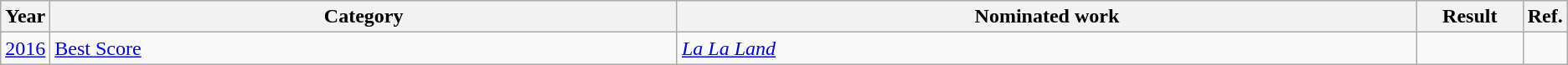<table class=wikitable>
<tr>
<th scope="col" style="width:1em;">Year</th>
<th scope="col" style="width:33em;">Category</th>
<th scope="col" style="width:39em;">Nominated work</th>
<th scope="col" style="width:5em;">Result</th>
<th scope="col" style="width:1em;">Ref.</th>
</tr>
<tr>
<td><a href='#'>2016</a></td>
<td><a href='#'>Best Score</a></td>
<td><em><a href='#'>La La Land</a></em></td>
<td></td>
<td style="text-align:center;"></td>
</tr>
</table>
